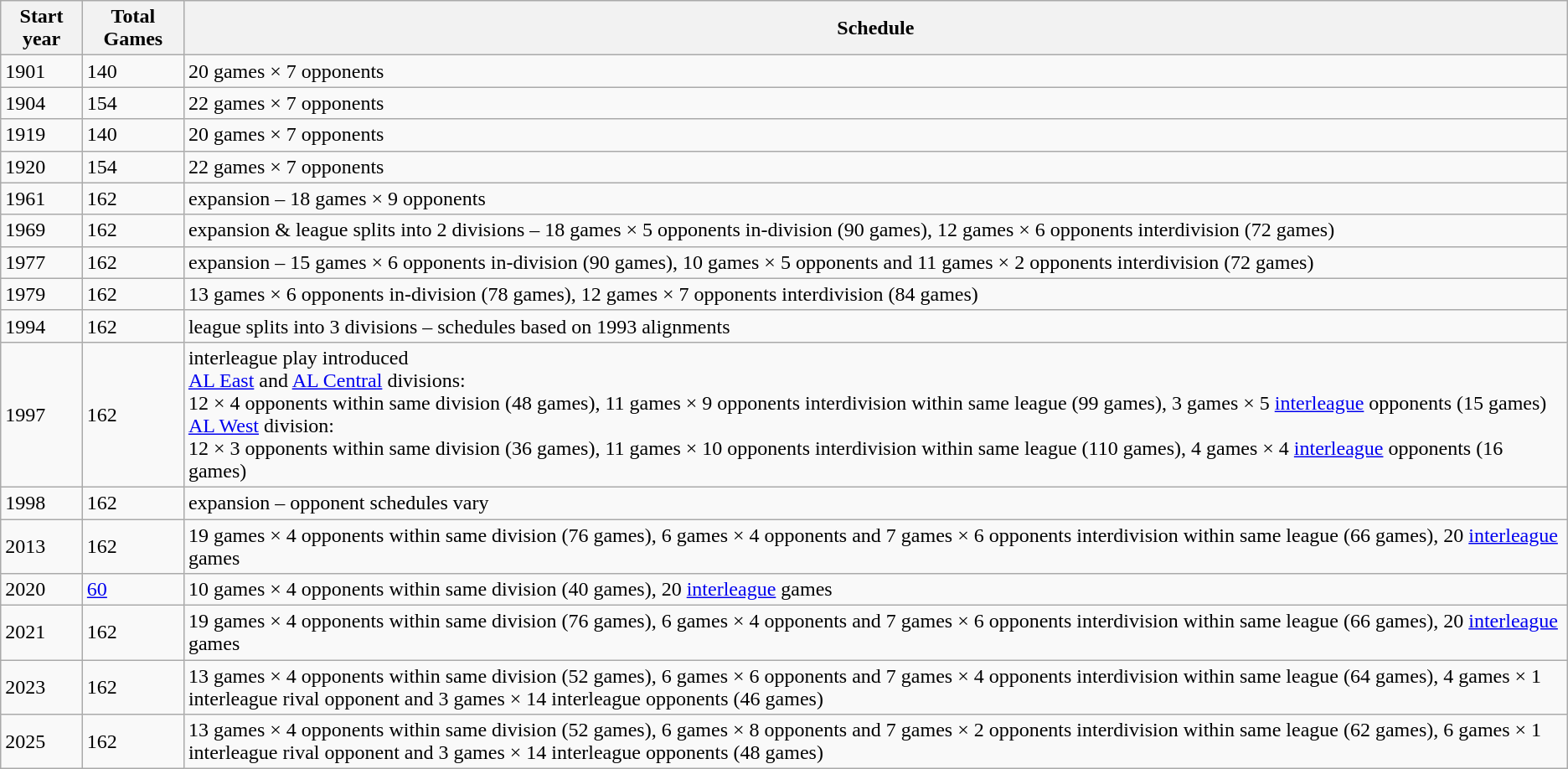<table class="wikitable">
<tr>
<th>Start year</th>
<th>Total Games</th>
<th>Schedule</th>
</tr>
<tr>
<td>1901</td>
<td>140</td>
<td>20 games × 7 opponents</td>
</tr>
<tr>
<td>1904</td>
<td>154</td>
<td>22 games × 7 opponents</td>
</tr>
<tr>
<td>1919</td>
<td>140</td>
<td>20 games × 7 opponents</td>
</tr>
<tr>
<td>1920</td>
<td>154</td>
<td>22 games × 7 opponents</td>
</tr>
<tr>
<td>1961</td>
<td>162</td>
<td>expansion – 18 games × 9 opponents</td>
</tr>
<tr>
<td>1969</td>
<td>162</td>
<td>expansion & league splits into 2 divisions – 18 games × 5 opponents in-division (90 games), 12 games × 6 opponents interdivision (72 games)</td>
</tr>
<tr>
<td>1977</td>
<td>162</td>
<td>expansion – 15 games × 6 opponents in-division (90 games), 10 games × 5 opponents and 11 games × 2 opponents interdivision (72 games)</td>
</tr>
<tr>
<td>1979</td>
<td>162</td>
<td>13 games × 6 opponents in-division (78 games), 12 games × 7 opponents interdivision (84 games)</td>
</tr>
<tr>
<td>1994</td>
<td>162</td>
<td>league splits into 3 divisions – schedules based on 1993 alignments</td>
</tr>
<tr>
<td>1997</td>
<td>162</td>
<td>interleague play introduced<br><a href='#'>AL East</a> and <a href='#'>AL Central</a> divisions:<br>12 × 4 opponents within same division (48 games), 11 games × 9 opponents interdivision within same league (99 games), 3 games × 5 <a href='#'>interleague</a> opponents (15 games)<br><a href='#'>AL West</a> division:<br>12 × 3 opponents within same division (36 games), 11 games × 10 opponents interdivision within same league (110 games), 4 games × 4 <a href='#'>interleague</a> opponents (16 games)</td>
</tr>
<tr>
<td>1998</td>
<td>162</td>
<td>expansion – opponent schedules vary</td>
</tr>
<tr>
<td>2013</td>
<td>162</td>
<td>19 games × 4 opponents within same division (76 games), 6 games × 4 opponents and 7 games × 6 opponents interdivision within same league (66 games), 20 <a href='#'>interleague</a> games</td>
</tr>
<tr>
<td>2020</td>
<td><a href='#'>60</a></td>
<td>10 games × 4 opponents within same division (40 games), 20 <a href='#'>interleague</a> games</td>
</tr>
<tr>
<td>2021</td>
<td>162</td>
<td>19 games × 4 opponents within same division (76 games), 6 games × 4 opponents and 7 games × 6 opponents interdivision within same league (66 games), 20 <a href='#'>interleague</a> games</td>
</tr>
<tr>
<td>2023</td>
<td>162</td>
<td>13 games × 4 opponents within same division (52 games), 6 games × 6 opponents and 7 games × 4 opponents interdivision within same league (64 games), 4 games × 1 interleague rival opponent and 3 games × 14 interleague opponents (46 games)</td>
</tr>
<tr>
<td>2025</td>
<td>162</td>
<td>13 games × 4 opponents within same division (52 games), 6 games × 8 opponents and 7 games × 2 opponents interdivision within same league (62 games), 6 games × 1 interleague rival opponent and 3 games × 14 interleague opponents (48 games)</td>
</tr>
</table>
